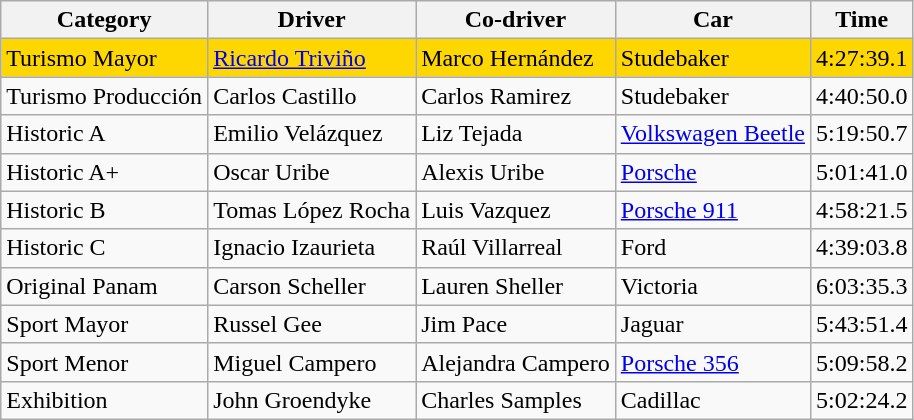<table class="wikitable">
<tr>
<th>Category</th>
<th>Driver</th>
<th>Co-driver</th>
<th>Car</th>
<th>Time</th>
</tr>
<tr style="background:gold;">
<td>Turismo Mayor</td>
<td> <a href='#'>Ricardo Triviño</a></td>
<td> Marco Hernández</td>
<td>Studebaker</td>
<td>4:27:39.1</td>
</tr>
<tr>
<td>Turismo Producción</td>
<td> Carlos Castillo</td>
<td> Carlos Ramirez</td>
<td>Studebaker</td>
<td>4:40:50.0</td>
</tr>
<tr>
<td>Historic A</td>
<td> Emilio Velázquez</td>
<td> Liz Tejada</td>
<td><a href='#'>Volkswagen Beetle</a></td>
<td>5:19:50.7</td>
</tr>
<tr>
<td>Historic A+</td>
<td> Oscar Uribe</td>
<td> Alexis Uribe</td>
<td><a href='#'>Porsche</a></td>
<td>5:01:41.0</td>
</tr>
<tr>
<td>Historic B</td>
<td> Tomas López Rocha</td>
<td> Luis Vazquez</td>
<td><a href='#'>Porsche 911</a></td>
<td>4:58:21.5</td>
</tr>
<tr>
<td>Historic C</td>
<td> Ignacio Izaurieta</td>
<td> Raúl Villarreal</td>
<td>Ford</td>
<td>4:39:03.8</td>
</tr>
<tr>
<td>Original Panam</td>
<td> Carson Scheller</td>
<td> Lauren Sheller</td>
<td>Victoria</td>
<td>6:03:35.3</td>
</tr>
<tr>
<td>Sport Mayor</td>
<td> Russel Gee</td>
<td> Jim Pace</td>
<td>Jaguar</td>
<td>5:43:51.4</td>
</tr>
<tr>
<td>Sport Menor</td>
<td> Miguel Campero</td>
<td> Alejandra Campero</td>
<td><a href='#'>Porsche 356</a></td>
<td>5:09:58.2</td>
</tr>
<tr>
<td>Exhibition</td>
<td> John Groendyke</td>
<td> Charles Samples</td>
<td>Cadillac</td>
<td>5:02:24.2</td>
</tr>
</table>
